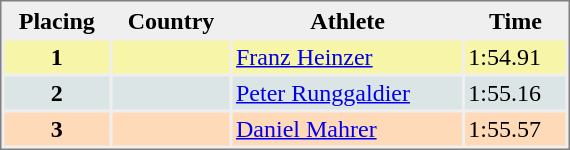<table style="border-style:solid;border-width:1px;border-color:#808080;background-color:#EFEFEF" cellspacing="2" cellpadding="2" width="380px">
<tr bgcolor="#EFEFEF">
<th>Placing</th>
<th>Country</th>
<th>Athlete</th>
<th>Time</th>
</tr>
<tr align="center" valign="top" bgcolor="#F7F6A8">
<th>1</th>
<td></td>
<td align="left"><a href='#'>Franz Heinzer</a></td>
<td align="left">1:54.91</td>
</tr>
<tr align="center" valign="top" bgcolor="#DCE5E5">
<th>2</th>
<td></td>
<td align="left"><a href='#'>Peter Runggaldier</a></td>
<td align="left">1:55.16</td>
</tr>
<tr align="center" valign="top" bgcolor="#FFDAB9">
<th>3</th>
<td></td>
<td align="left"><a href='#'>Daniel Mahrer</a></td>
<td align="left">1:55.57</td>
</tr>
</table>
